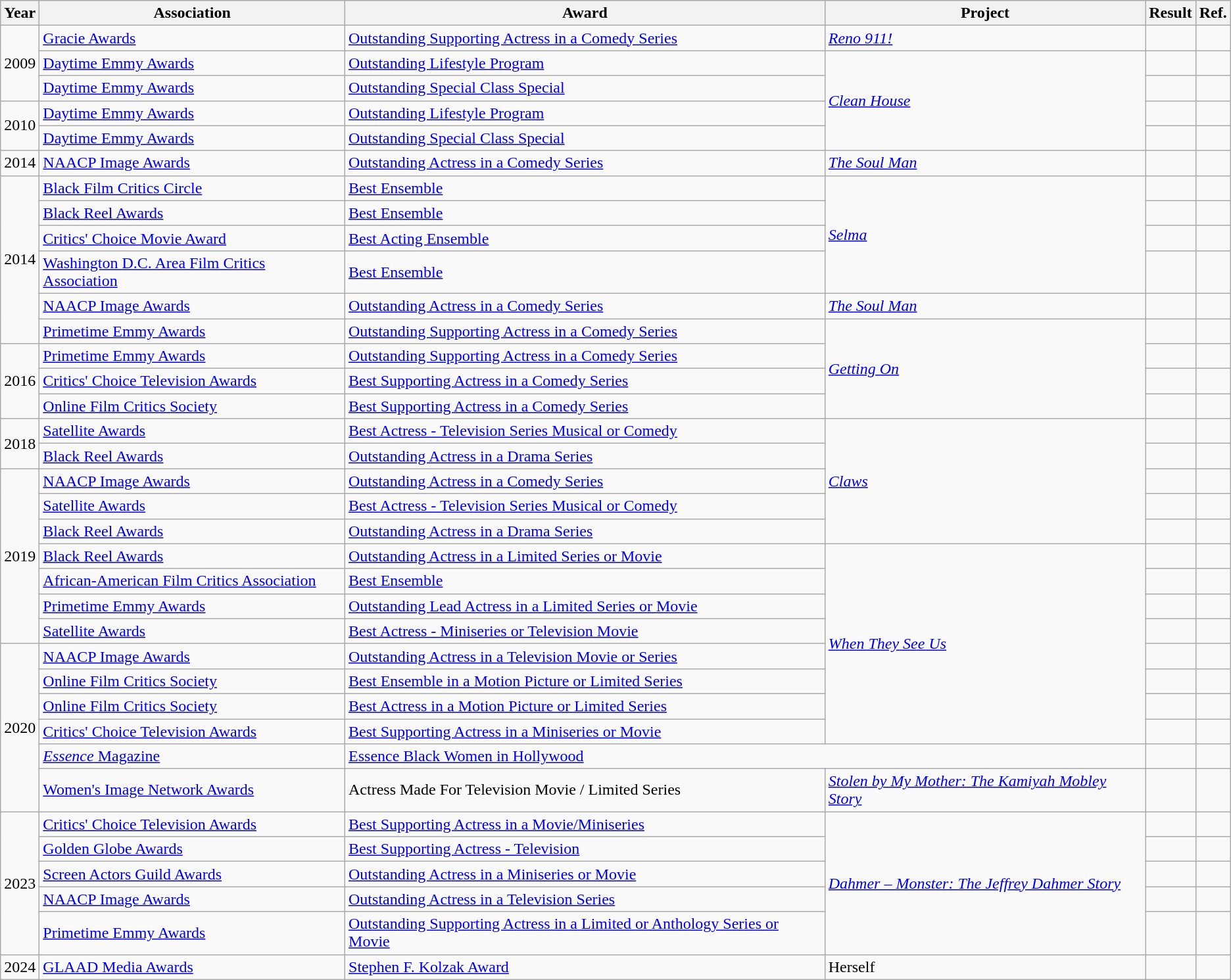<table class="wikitable sortable">
<tr>
<th>Year</th>
<th>Association</th>
<th>Award</th>
<th>Project</th>
<th>Result</th>
<th class=unsortable>Ref.</th>
</tr>
<tr>
<td rowspan=3>2009</td>
<td><a href='#'>Gracie Awards</a></td>
<td><a href='#'>Outstanding Supporting Actress in a Comedy Series</a></td>
<td><em><a href='#'>Reno 911!</a></em></td>
<td></td>
<td></td>
</tr>
<tr>
<td><a href='#'>Daytime Emmy Awards</a></td>
<td><a href='#'>Outstanding Lifestyle Program</a></td>
<td rowspan=4><em><a href='#'>Clean House</a></em></td>
<td></td>
<td></td>
</tr>
<tr>
<td><a href='#'>Daytime Emmy Awards</a></td>
<td><a href='#'>Outstanding Special Class Special</a></td>
<td></td>
<td></td>
</tr>
<tr>
<td rowspan=2>2010</td>
<td><a href='#'>Daytime Emmy Awards</a></td>
<td><a href='#'>Outstanding Lifestyle Program</a></td>
<td></td>
<td></td>
</tr>
<tr>
<td><a href='#'>Daytime Emmy Awards</a></td>
<td><a href='#'>Outstanding Special Class Special</a></td>
<td></td>
<td></td>
</tr>
<tr>
<td>2014</td>
<td><a href='#'>NAACP Image Awards</a></td>
<td><a href='#'>Outstanding Actress in a Comedy Series</a></td>
<td><em><a href='#'>The Soul Man</a></em></td>
<td></td>
<td></td>
</tr>
<tr>
<td rowspan=6>2014</td>
<td><a href='#'>Black Film Critics Circle</a></td>
<td><a href='#'>Best Ensemble</a></td>
<td rowspan=4><em><a href='#'>Selma</a></em></td>
<td></td>
<td></td>
</tr>
<tr>
<td><a href='#'>Black Reel Awards</a></td>
<td><a href='#'>Best Ensemble</a></td>
<td></td>
<td></td>
</tr>
<tr>
<td><a href='#'>Critics' Choice Movie Award</a></td>
<td><a href='#'>Best Acting Ensemble</a></td>
<td></td>
<td></td>
</tr>
<tr>
<td><a href='#'>Washington D.C. Area Film Critics Association</a></td>
<td><a href='#'>Best Ensemble</a></td>
<td></td>
<td></td>
</tr>
<tr>
<td><a href='#'>NAACP Image Awards</a></td>
<td><a href='#'>Outstanding Actress in a Comedy Series</a></td>
<td><em><a href='#'>The Soul Man</a></em></td>
<td></td>
<td></td>
</tr>
<tr>
<td><a href='#'>Primetime Emmy Awards</a></td>
<td><a href='#'>Outstanding Supporting Actress in a Comedy Series</a></td>
<td rowspan="4"><em><a href='#'>Getting On</a></em></td>
<td></td>
<td></td>
</tr>
<tr>
<td rowspan=3>2016</td>
<td><a href='#'>Primetime Emmy Awards</a></td>
<td><a href='#'>Outstanding Supporting Actress in a Comedy Series</a></td>
<td></td>
<td></td>
</tr>
<tr>
<td><a href='#'>Critics' Choice Television Awards</a></td>
<td><a href='#'>Best Supporting Actress in a Comedy Series</a></td>
<td></td>
<td></td>
</tr>
<tr>
<td><a href='#'>Online Film Critics Society</a></td>
<td><a href='#'>Best Supporting Actress in a Comedy Series</a></td>
<td></td>
<td></td>
</tr>
<tr>
<td rowspan=2>2018</td>
<td><a href='#'>Satellite Awards</a></td>
<td><a href='#'>Best Actress - Television Series Musical or Comedy</a></td>
<td rowspan=5><em><a href='#'>Claws</a></em></td>
<td></td>
<td></td>
</tr>
<tr>
<td><a href='#'>Black Reel Awards</a></td>
<td><a href='#'>Outstanding Actress in a Drama Series</a></td>
<td></td>
<td></td>
</tr>
<tr>
<td rowspan=7>2019</td>
<td><a href='#'>NAACP Image Awards</a></td>
<td><a href='#'>Outstanding Actress in a Comedy Series</a></td>
<td></td>
<td></td>
</tr>
<tr>
<td><a href='#'>Satellite Awards</a></td>
<td><a href='#'>Best Actress - Television Series Musical or Comedy</a></td>
<td></td>
<td></td>
</tr>
<tr>
<td><a href='#'>Black Reel Awards</a></td>
<td><a href='#'>Outstanding Actress in a Drama Series</a></td>
<td></td>
<td></td>
</tr>
<tr>
<td><a href='#'>Black Reel Awards</a></td>
<td><a href='#'>Outstanding Actress in a Limited Series or Movie</a></td>
<td rowspan=8><em><a href='#'>When They See Us</a></em></td>
<td></td>
<td></td>
</tr>
<tr>
<td><a href='#'>African-American Film Critics Association</a></td>
<td><a href='#'>Best Ensemble</a></td>
<td></td>
<td></td>
</tr>
<tr>
<td><a href='#'>Primetime Emmy Awards</a></td>
<td><a href='#'>Outstanding Lead Actress in a Limited Series or Movie</a></td>
<td></td>
<td></td>
</tr>
<tr>
<td><a href='#'>Satellite Awards</a></td>
<td><a href='#'>Best Actress - Miniseries or Television Movie</a></td>
<td></td>
<td></td>
</tr>
<tr>
<td rowspan=6>2020</td>
<td><a href='#'>NAACP Image Awards</a></td>
<td><a href='#'>Outstanding Actress in a Television Movie or Series</a></td>
<td></td>
<td></td>
</tr>
<tr>
<td><a href='#'>Online Film Critics Society</a></td>
<td><a href='#'>Best Ensemble in a Motion Picture or Limited Series</a></td>
<td></td>
<td></td>
</tr>
<tr>
<td><a href='#'>Online Film Critics Society</a></td>
<td><a href='#'>Best Actress in a Motion Picture or Limited Series</a></td>
<td></td>
<td></td>
</tr>
<tr>
<td><a href='#'>Critics' Choice Television Awards</a></td>
<td><a href='#'>Best Supporting Actress in a Miniseries or Movie</a></td>
<td></td>
<td></td>
</tr>
<tr>
<td><a href='#'><em>Essence</em> Magazine</a></td>
<td colspan=2><a href='#'>Essence Black Women in Hollywood</a></td>
<td></td>
<td></td>
</tr>
<tr>
<td><a href='#'>Women's Image Network Awards</a></td>
<td>Actress Made For Television Movie / Limited Series</td>
<td><em><a href='#'>Stolen by My Mother: The Kamiyah Mobley Story</a></em></td>
<td></td>
<td></td>
</tr>
<tr>
<td rowspan=5>2023</td>
<td><a href='#'>Critics' Choice Television Awards</a></td>
<td><a href='#'>Best Supporting Actress in a Movie/Miniseries</a></td>
<td rowspan=5><em><a href='#'>Dahmer – Monster: The Jeffrey Dahmer Story</a></em></td>
<td></td>
<td></td>
</tr>
<tr>
<td><a href='#'>Golden Globe Awards</a></td>
<td><a href='#'>Best Supporting Actress - Television</a></td>
<td></td>
<td></td>
</tr>
<tr>
<td><a href='#'>Screen Actors Guild Awards</a></td>
<td><a href='#'>Outstanding Actress in a Miniseries or Movie</a></td>
<td></td>
<td></td>
</tr>
<tr>
<td><a href='#'>NAACP Image Awards</a></td>
<td><a href='#'>Outstanding Actress in a Television Series</a></td>
<td></td>
<td></td>
</tr>
<tr>
<td><a href='#'>Primetime Emmy Awards</a></td>
<td><a href='#'>Outstanding Supporting Actress in a Limited or Anthology Series or Movie</a></td>
<td></td>
<td></td>
</tr>
<tr>
<td rowspan=5>2024</td>
<td><a href='#'>GLAAD Media Awards</a></td>
<td><a href='#'>Stephen F. Kolzak Award</a></td>
<td>Herself</td>
<td></td>
<td></td>
</tr>
</table>
